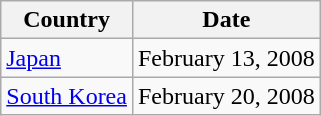<table class="wikitable">
<tr>
<th>Country</th>
<th>Date</th>
</tr>
<tr>
<td><a href='#'>Japan</a></td>
<td>February 13, 2008</td>
</tr>
<tr>
<td><a href='#'>South Korea</a></td>
<td>February 20, 2008</td>
</tr>
</table>
